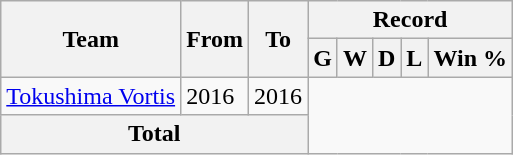<table class="wikitable" style="text-align: center">
<tr>
<th rowspan="2">Team</th>
<th rowspan="2">From</th>
<th rowspan="2">To</th>
<th colspan="5">Record</th>
</tr>
<tr>
<th>G</th>
<th>W</th>
<th>D</th>
<th>L</th>
<th>Win %</th>
</tr>
<tr>
<td align="left"><a href='#'>Tokushima Vortis</a></td>
<td align="left">2016</td>
<td align="left">2016<br></td>
</tr>
<tr>
<th colspan="3">Total<br></th>
</tr>
</table>
